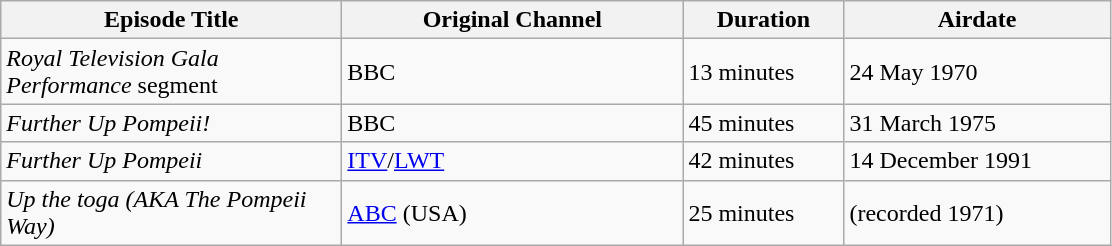<table class="wikitable">
<tr>
<th style="background:99CCFF" width="220">Episode Title</th>
<th style="background:99CCFF" width="220">Original Channel</th>
<th style="background:99CCFF" width="100">Duration</th>
<th style="background:99CCFF" width="170">Airdate</th>
</tr>
<tr>
<td><em>Royal Television Gala Performance</em> segment</td>
<td>BBC</td>
<td>13 minutes</td>
<td>24 May 1970</td>
</tr>
<tr>
<td><em>Further Up Pompeii!</em></td>
<td>BBC</td>
<td>45 minutes</td>
<td>31 March 1975</td>
</tr>
<tr>
<td><em>Further Up Pompeii</em></td>
<td><a href='#'>ITV</a>/<a href='#'>LWT</a></td>
<td>42 minutes</td>
<td>14 December 1991</td>
</tr>
<tr>
<td><em>Up the toga (AKA The Pompeii Way)</em></td>
<td><a href='#'>ABC</a> (USA)</td>
<td>25 minutes</td>
<td>(recorded 1971)</td>
</tr>
</table>
